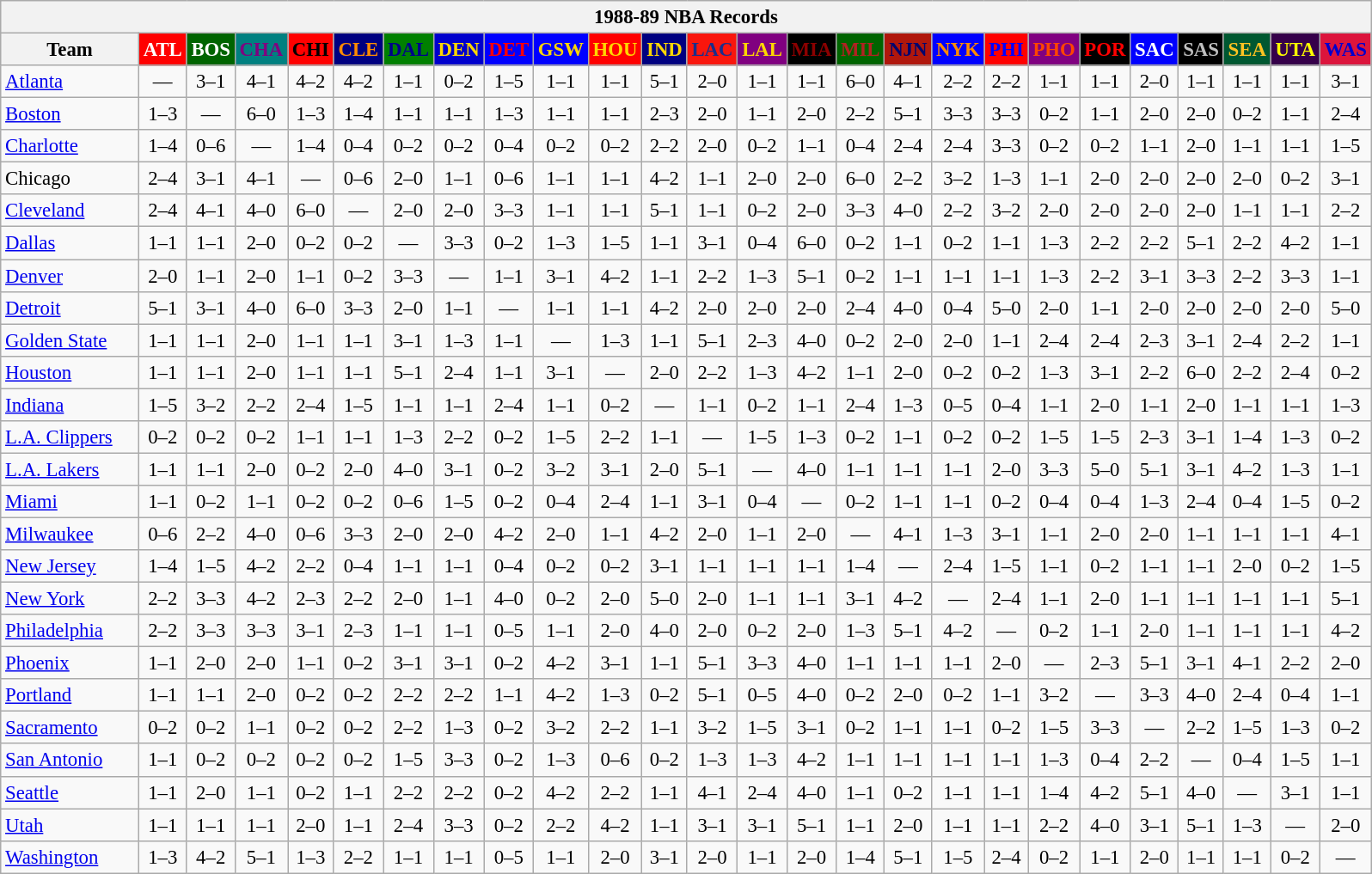<table class="wikitable" style="font-size:95%; text-align:center;">
<tr>
<th colspan=26>1988-89 NBA Records</th>
</tr>
<tr>
<th width=100>Team</th>
<th style="background:#FF0000;color:#FFFFFF;width=35">ATL</th>
<th style="background:#006400;color:#FFFFFF;width=35">BOS</th>
<th style="background:#008080;color:#800080;width=35">CHA</th>
<th style="background:#FF0000;color:#000000;width=35">CHI</th>
<th style="background:#000080;color:#FF8C00;width=35">CLE</th>
<th style="background:#008000;color:#00008B;width=35">DAL</th>
<th style="background:#0000CD;color:#FFD700;width=35">DEN</th>
<th style="background:#0000FF;color:#FF0000;width=35">DET</th>
<th style="background:#0000FF;color:#FFD700;width=35">GSW</th>
<th style="background:#FF0000;color:#FFD700;width=35">HOU</th>
<th style="background:#000080;color:#FFD700;width=35">IND</th>
<th style="background:#F9160D;color:#1A2E8B;width=35">LAC</th>
<th style="background:#800080;color:#FFD700;width=35">LAL</th>
<th style="background:#000000;color:#8B0000;width=35">MIA</th>
<th style="background:#006400;color:#B22222;width=35">MIL</th>
<th style="background:#B0170C;color:#00056D;width=35">NJN</th>
<th style="background:#0000FF;color:#FF8C00;width=35">NYK</th>
<th style="background:#FF0000;color:#0000FF;width=35">PHI</th>
<th style="background:#800080;color:#FF4500;width=35">PHO</th>
<th style="background:#000000;color:#FF0000;width=35">POR</th>
<th style="background:#0000FF;color:#FFFFFF;width=35">SAC</th>
<th style="background:#000000;color:#C0C0C0;width=35">SAS</th>
<th style="background:#005831;color:#FFC322;width=35">SEA</th>
<th style="background:#36004A;color:#FFFF00;width=35">UTA</th>
<th style="background:#DC143C;color:#0000CD;width=35">WAS</th>
</tr>
<tr>
<td style="text-align:left;"><a href='#'>Atlanta</a></td>
<td>—</td>
<td>3–1</td>
<td>4–1</td>
<td>4–2</td>
<td>4–2</td>
<td>1–1</td>
<td>0–2</td>
<td>1–5</td>
<td>1–1</td>
<td>1–1</td>
<td>5–1</td>
<td>2–0</td>
<td>1–1</td>
<td>1–1</td>
<td>6–0</td>
<td>4–1</td>
<td>2–2</td>
<td>2–2</td>
<td>1–1</td>
<td>1–1</td>
<td>2–0</td>
<td>1–1</td>
<td>1–1</td>
<td>1–1</td>
<td>3–1</td>
</tr>
<tr>
<td style="text-align:left;"><a href='#'>Boston</a></td>
<td>1–3</td>
<td>—</td>
<td>6–0</td>
<td>1–3</td>
<td>1–4</td>
<td>1–1</td>
<td>1–1</td>
<td>1–3</td>
<td>1–1</td>
<td>1–1</td>
<td>2–3</td>
<td>2–0</td>
<td>1–1</td>
<td>2–0</td>
<td>2–2</td>
<td>5–1</td>
<td>3–3</td>
<td>3–3</td>
<td>0–2</td>
<td>1–1</td>
<td>2–0</td>
<td>2–0</td>
<td>0–2</td>
<td>1–1</td>
<td>2–4</td>
</tr>
<tr>
<td style="text-align:left;"><a href='#'>Charlotte</a></td>
<td>1–4</td>
<td>0–6</td>
<td>—</td>
<td>1–4</td>
<td>0–4</td>
<td>0–2</td>
<td>0–2</td>
<td>0–4</td>
<td>0–2</td>
<td>0–2</td>
<td>2–2</td>
<td>2–0</td>
<td>0–2</td>
<td>1–1</td>
<td>0–4</td>
<td>2–4</td>
<td>2–4</td>
<td>3–3</td>
<td>0–2</td>
<td>0–2</td>
<td>1–1</td>
<td>2–0</td>
<td>1–1</td>
<td>1–1</td>
<td>1–5</td>
</tr>
<tr>
<td style="text-align:left;">Chicago</td>
<td>2–4</td>
<td>3–1</td>
<td>4–1</td>
<td>—</td>
<td>0–6</td>
<td>2–0</td>
<td>1–1</td>
<td>0–6</td>
<td>1–1</td>
<td>1–1</td>
<td>4–2</td>
<td>1–1</td>
<td>2–0</td>
<td>2–0</td>
<td>6–0</td>
<td>2–2</td>
<td>3–2</td>
<td>1–3</td>
<td>1–1</td>
<td>2–0</td>
<td>2–0</td>
<td>2–0</td>
<td>2–0</td>
<td>0–2</td>
<td>3–1</td>
</tr>
<tr>
<td style="text-align:left;"><a href='#'>Cleveland</a></td>
<td>2–4</td>
<td>4–1</td>
<td>4–0</td>
<td>6–0</td>
<td>—</td>
<td>2–0</td>
<td>2–0</td>
<td>3–3</td>
<td>1–1</td>
<td>1–1</td>
<td>5–1</td>
<td>1–1</td>
<td>0–2</td>
<td>2–0</td>
<td>3–3</td>
<td>4–0</td>
<td>2–2</td>
<td>3–2</td>
<td>2–0</td>
<td>2–0</td>
<td>2–0</td>
<td>2–0</td>
<td>1–1</td>
<td>1–1</td>
<td>2–2</td>
</tr>
<tr>
<td style="text-align:left;"><a href='#'>Dallas</a></td>
<td>1–1</td>
<td>1–1</td>
<td>2–0</td>
<td>0–2</td>
<td>0–2</td>
<td>—</td>
<td>3–3</td>
<td>0–2</td>
<td>1–3</td>
<td>1–5</td>
<td>1–1</td>
<td>3–1</td>
<td>0–4</td>
<td>6–0</td>
<td>0–2</td>
<td>1–1</td>
<td>0–2</td>
<td>1–1</td>
<td>1–3</td>
<td>2–2</td>
<td>2–2</td>
<td>5–1</td>
<td>2–2</td>
<td>4–2</td>
<td>1–1</td>
</tr>
<tr>
<td style="text-align:left;"><a href='#'>Denver</a></td>
<td>2–0</td>
<td>1–1</td>
<td>2–0</td>
<td>1–1</td>
<td>0–2</td>
<td>3–3</td>
<td>—</td>
<td>1–1</td>
<td>3–1</td>
<td>4–2</td>
<td>1–1</td>
<td>2–2</td>
<td>1–3</td>
<td>5–1</td>
<td>0–2</td>
<td>1–1</td>
<td>1–1</td>
<td>1–1</td>
<td>1–3</td>
<td>2–2</td>
<td>3–1</td>
<td>3–3</td>
<td>2–2</td>
<td>3–3</td>
<td>1–1</td>
</tr>
<tr>
<td style="text-align:left;"><a href='#'>Detroit</a></td>
<td>5–1</td>
<td>3–1</td>
<td>4–0</td>
<td>6–0</td>
<td>3–3</td>
<td>2–0</td>
<td>1–1</td>
<td>—</td>
<td>1–1</td>
<td>1–1</td>
<td>4–2</td>
<td>2–0</td>
<td>2–0</td>
<td>2–0</td>
<td>2–4</td>
<td>4–0</td>
<td>0–4</td>
<td>5–0</td>
<td>2–0</td>
<td>1–1</td>
<td>2–0</td>
<td>2–0</td>
<td>2–0</td>
<td>2–0</td>
<td>5–0</td>
</tr>
<tr>
<td style="text-align:left;"><a href='#'>Golden State</a></td>
<td>1–1</td>
<td>1–1</td>
<td>2–0</td>
<td>1–1</td>
<td>1–1</td>
<td>3–1</td>
<td>1–3</td>
<td>1–1</td>
<td>—</td>
<td>1–3</td>
<td>1–1</td>
<td>5–1</td>
<td>2–3</td>
<td>4–0</td>
<td>0–2</td>
<td>2–0</td>
<td>2–0</td>
<td>1–1</td>
<td>2–4</td>
<td>2–4</td>
<td>2–3</td>
<td>3–1</td>
<td>2–4</td>
<td>2–2</td>
<td>1–1</td>
</tr>
<tr>
<td style="text-align:left;"><a href='#'>Houston</a></td>
<td>1–1</td>
<td>1–1</td>
<td>2–0</td>
<td>1–1</td>
<td>1–1</td>
<td>5–1</td>
<td>2–4</td>
<td>1–1</td>
<td>3–1</td>
<td>—</td>
<td>2–0</td>
<td>2–2</td>
<td>1–3</td>
<td>4–2</td>
<td>1–1</td>
<td>2–0</td>
<td>0–2</td>
<td>0–2</td>
<td>1–3</td>
<td>3–1</td>
<td>2–2</td>
<td>6–0</td>
<td>2–2</td>
<td>2–4</td>
<td>0–2</td>
</tr>
<tr>
<td style="text-align:left;"><a href='#'>Indiana</a></td>
<td>1–5</td>
<td>3–2</td>
<td>2–2</td>
<td>2–4</td>
<td>1–5</td>
<td>1–1</td>
<td>1–1</td>
<td>2–4</td>
<td>1–1</td>
<td>0–2</td>
<td>—</td>
<td>1–1</td>
<td>0–2</td>
<td>1–1</td>
<td>2–4</td>
<td>1–3</td>
<td>0–5</td>
<td>0–4</td>
<td>1–1</td>
<td>2–0</td>
<td>1–1</td>
<td>2–0</td>
<td>1–1</td>
<td>1–1</td>
<td>1–3</td>
</tr>
<tr>
<td style="text-align:left;"><a href='#'>L.A. Clippers</a></td>
<td>0–2</td>
<td>0–2</td>
<td>0–2</td>
<td>1–1</td>
<td>1–1</td>
<td>1–3</td>
<td>2–2</td>
<td>0–2</td>
<td>1–5</td>
<td>2–2</td>
<td>1–1</td>
<td>—</td>
<td>1–5</td>
<td>1–3</td>
<td>0–2</td>
<td>1–1</td>
<td>0–2</td>
<td>0–2</td>
<td>1–5</td>
<td>1–5</td>
<td>2–3</td>
<td>3–1</td>
<td>1–4</td>
<td>1–3</td>
<td>0–2</td>
</tr>
<tr>
<td style="text-align:left;"><a href='#'>L.A. Lakers</a></td>
<td>1–1</td>
<td>1–1</td>
<td>2–0</td>
<td>0–2</td>
<td>2–0</td>
<td>4–0</td>
<td>3–1</td>
<td>0–2</td>
<td>3–2</td>
<td>3–1</td>
<td>2–0</td>
<td>5–1</td>
<td>—</td>
<td>4–0</td>
<td>1–1</td>
<td>1–1</td>
<td>1–1</td>
<td>2–0</td>
<td>3–3</td>
<td>5–0</td>
<td>5–1</td>
<td>3–1</td>
<td>4–2</td>
<td>1–3</td>
<td>1–1</td>
</tr>
<tr>
<td style="text-align:left;"><a href='#'>Miami</a></td>
<td>1–1</td>
<td>0–2</td>
<td>1–1</td>
<td>0–2</td>
<td>0–2</td>
<td>0–6</td>
<td>1–5</td>
<td>0–2</td>
<td>0–4</td>
<td>2–4</td>
<td>1–1</td>
<td>3–1</td>
<td>0–4</td>
<td>—</td>
<td>0–2</td>
<td>1–1</td>
<td>1–1</td>
<td>0–2</td>
<td>0–4</td>
<td>0–4</td>
<td>1–3</td>
<td>2–4</td>
<td>0–4</td>
<td>1–5</td>
<td>0–2</td>
</tr>
<tr>
<td style="text-align:left;"><a href='#'>Milwaukee</a></td>
<td>0–6</td>
<td>2–2</td>
<td>4–0</td>
<td>0–6</td>
<td>3–3</td>
<td>2–0</td>
<td>2–0</td>
<td>4–2</td>
<td>2–0</td>
<td>1–1</td>
<td>4–2</td>
<td>2–0</td>
<td>1–1</td>
<td>2–0</td>
<td>—</td>
<td>4–1</td>
<td>1–3</td>
<td>3–1</td>
<td>1–1</td>
<td>2–0</td>
<td>2–0</td>
<td>1–1</td>
<td>1–1</td>
<td>1–1</td>
<td>4–1</td>
</tr>
<tr>
<td style="text-align:left;"><a href='#'>New Jersey</a></td>
<td>1–4</td>
<td>1–5</td>
<td>4–2</td>
<td>2–2</td>
<td>0–4</td>
<td>1–1</td>
<td>1–1</td>
<td>0–4</td>
<td>0–2</td>
<td>0–2</td>
<td>3–1</td>
<td>1–1</td>
<td>1–1</td>
<td>1–1</td>
<td>1–4</td>
<td>—</td>
<td>2–4</td>
<td>1–5</td>
<td>1–1</td>
<td>0–2</td>
<td>1–1</td>
<td>1–1</td>
<td>2–0</td>
<td>0–2</td>
<td>1–5</td>
</tr>
<tr>
<td style="text-align:left;"><a href='#'>New York</a></td>
<td>2–2</td>
<td>3–3</td>
<td>4–2</td>
<td>2–3</td>
<td>2–2</td>
<td>2–0</td>
<td>1–1</td>
<td>4–0</td>
<td>0–2</td>
<td>2–0</td>
<td>5–0</td>
<td>2–0</td>
<td>1–1</td>
<td>1–1</td>
<td>3–1</td>
<td>4–2</td>
<td>—</td>
<td>2–4</td>
<td>1–1</td>
<td>2–0</td>
<td>1–1</td>
<td>1–1</td>
<td>1–1</td>
<td>1–1</td>
<td>5–1</td>
</tr>
<tr>
<td style="text-align:left;"><a href='#'>Philadelphia</a></td>
<td>2–2</td>
<td>3–3</td>
<td>3–3</td>
<td>3–1</td>
<td>2–3</td>
<td>1–1</td>
<td>1–1</td>
<td>0–5</td>
<td>1–1</td>
<td>2–0</td>
<td>4–0</td>
<td>2–0</td>
<td>0–2</td>
<td>2–0</td>
<td>1–3</td>
<td>5–1</td>
<td>4–2</td>
<td>—</td>
<td>0–2</td>
<td>1–1</td>
<td>2–0</td>
<td>1–1</td>
<td>1–1</td>
<td>1–1</td>
<td>4–2</td>
</tr>
<tr>
<td style="text-align:left;"><a href='#'>Phoenix</a></td>
<td>1–1</td>
<td>2–0</td>
<td>2–0</td>
<td>1–1</td>
<td>0–2</td>
<td>3–1</td>
<td>3–1</td>
<td>0–2</td>
<td>4–2</td>
<td>3–1</td>
<td>1–1</td>
<td>5–1</td>
<td>3–3</td>
<td>4–0</td>
<td>1–1</td>
<td>1–1</td>
<td>1–1</td>
<td>2–0</td>
<td>—</td>
<td>2–3</td>
<td>5–1</td>
<td>3–1</td>
<td>4–1</td>
<td>2–2</td>
<td>2–0</td>
</tr>
<tr>
<td style="text-align:left;"><a href='#'>Portland</a></td>
<td>1–1</td>
<td>1–1</td>
<td>2–0</td>
<td>0–2</td>
<td>0–2</td>
<td>2–2</td>
<td>2–2</td>
<td>1–1</td>
<td>4–2</td>
<td>1–3</td>
<td>0–2</td>
<td>5–1</td>
<td>0–5</td>
<td>4–0</td>
<td>0–2</td>
<td>2–0</td>
<td>0–2</td>
<td>1–1</td>
<td>3–2</td>
<td>—</td>
<td>3–3</td>
<td>4–0</td>
<td>2–4</td>
<td>0–4</td>
<td>1–1</td>
</tr>
<tr>
<td style="text-align:left;"><a href='#'>Sacramento</a></td>
<td>0–2</td>
<td>0–2</td>
<td>1–1</td>
<td>0–2</td>
<td>0–2</td>
<td>2–2</td>
<td>1–3</td>
<td>0–2</td>
<td>3–2</td>
<td>2–2</td>
<td>1–1</td>
<td>3–2</td>
<td>1–5</td>
<td>3–1</td>
<td>0–2</td>
<td>1–1</td>
<td>1–1</td>
<td>0–2</td>
<td>1–5</td>
<td>3–3</td>
<td>—</td>
<td>2–2</td>
<td>1–5</td>
<td>1–3</td>
<td>0–2</td>
</tr>
<tr>
<td style="text-align:left;"><a href='#'>San Antonio</a></td>
<td>1–1</td>
<td>0–2</td>
<td>0–2</td>
<td>0–2</td>
<td>0–2</td>
<td>1–5</td>
<td>3–3</td>
<td>0–2</td>
<td>1–3</td>
<td>0–6</td>
<td>0–2</td>
<td>1–3</td>
<td>1–3</td>
<td>4–2</td>
<td>1–1</td>
<td>1–1</td>
<td>1–1</td>
<td>1–1</td>
<td>1–3</td>
<td>0–4</td>
<td>2–2</td>
<td>—</td>
<td>0–4</td>
<td>1–5</td>
<td>1–1</td>
</tr>
<tr>
<td style="text-align:left;"><a href='#'>Seattle</a></td>
<td>1–1</td>
<td>2–0</td>
<td>1–1</td>
<td>0–2</td>
<td>1–1</td>
<td>2–2</td>
<td>2–2</td>
<td>0–2</td>
<td>4–2</td>
<td>2–2</td>
<td>1–1</td>
<td>4–1</td>
<td>2–4</td>
<td>4–0</td>
<td>1–1</td>
<td>0–2</td>
<td>1–1</td>
<td>1–1</td>
<td>1–4</td>
<td>4–2</td>
<td>5–1</td>
<td>4–0</td>
<td>—</td>
<td>3–1</td>
<td>1–1</td>
</tr>
<tr>
<td style="text-align:left;"><a href='#'>Utah</a></td>
<td>1–1</td>
<td>1–1</td>
<td>1–1</td>
<td>2–0</td>
<td>1–1</td>
<td>2–4</td>
<td>3–3</td>
<td>0–2</td>
<td>2–2</td>
<td>4–2</td>
<td>1–1</td>
<td>3–1</td>
<td>3–1</td>
<td>5–1</td>
<td>1–1</td>
<td>2–0</td>
<td>1–1</td>
<td>1–1</td>
<td>2–2</td>
<td>4–0</td>
<td>3–1</td>
<td>5–1</td>
<td>1–3</td>
<td>—</td>
<td>2–0</td>
</tr>
<tr>
<td style="text-align:left;"><a href='#'>Washington</a></td>
<td>1–3</td>
<td>4–2</td>
<td>5–1</td>
<td>1–3</td>
<td>2–2</td>
<td>1–1</td>
<td>1–1</td>
<td>0–5</td>
<td>1–1</td>
<td>2–0</td>
<td>3–1</td>
<td>2–0</td>
<td>1–1</td>
<td>2–0</td>
<td>1–4</td>
<td>5–1</td>
<td>1–5</td>
<td>2–4</td>
<td>0–2</td>
<td>1–1</td>
<td>2–0</td>
<td>1–1</td>
<td>1–1</td>
<td>0–2</td>
<td>—</td>
</tr>
</table>
